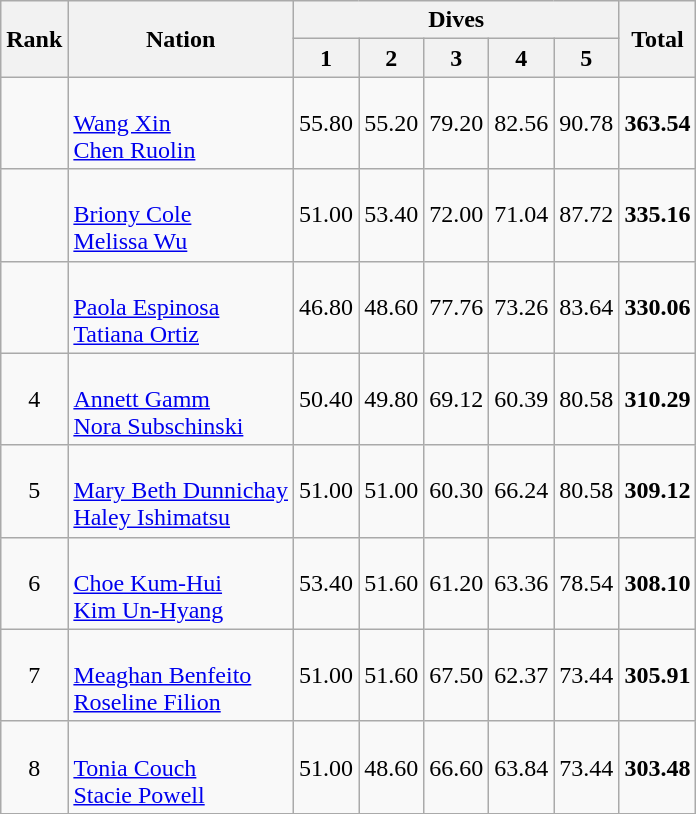<table class="wikitable sortable">
<tr>
<th rowspan="2">Rank</th>
<th rowspan="2">Nation</th>
<th colspan="5">Dives</th>
<th rowspan="2">Total</th>
</tr>
<tr>
<th>1</th>
<th>2</th>
<th>3</th>
<th>4</th>
<th>5</th>
</tr>
<tr>
<td align="center"></td>
<td><br><a href='#'>Wang Xin</a><br><a href='#'>Chen Ruolin</a></td>
<td align="center">55.80</td>
<td align="center">55.20</td>
<td align="center">79.20</td>
<td align="center">82.56</td>
<td align="center">90.78</td>
<td align="center"><strong>363.54</strong></td>
</tr>
<tr>
<td align="center"></td>
<td><br><a href='#'>Briony Cole</a><br><a href='#'>Melissa Wu</a></td>
<td align="center">51.00</td>
<td align="center">53.40</td>
<td align="center">72.00</td>
<td align="center">71.04</td>
<td align="center">87.72</td>
<td align="center"><strong>335.16</strong></td>
</tr>
<tr>
<td align="center"></td>
<td><br><a href='#'>Paola Espinosa</a><br><a href='#'>Tatiana Ortiz</a></td>
<td align="center">46.80</td>
<td align="center">48.60</td>
<td align="center">77.76</td>
<td align="center">73.26</td>
<td align="center">83.64</td>
<td align="center"><strong>330.06</strong></td>
</tr>
<tr>
<td align="center">4</td>
<td><br><a href='#'>Annett Gamm</a><br><a href='#'>Nora Subschinski</a></td>
<td align="center">50.40</td>
<td align="center">49.80</td>
<td align="center">69.12</td>
<td align="center">60.39</td>
<td align="center">80.58</td>
<td align="center"><strong>310.29</strong></td>
</tr>
<tr>
<td align="center">5</td>
<td><br><a href='#'>Mary Beth Dunnichay</a><br><a href='#'>Haley Ishimatsu</a></td>
<td align="center">51.00</td>
<td align="center">51.00</td>
<td align="center">60.30</td>
<td align="center">66.24</td>
<td align="center">80.58</td>
<td align="center"><strong>309.12</strong></td>
</tr>
<tr>
<td align="center">6</td>
<td><br><a href='#'>Choe Kum-Hui</a><br><a href='#'>Kim Un-Hyang</a></td>
<td align="center">53.40</td>
<td align="center">51.60</td>
<td align="center">61.20</td>
<td align="center">63.36</td>
<td align="center">78.54</td>
<td align="center"><strong>308.10</strong></td>
</tr>
<tr>
<td align="center">7</td>
<td><br><a href='#'>Meaghan Benfeito</a><br><a href='#'>Roseline Filion</a></td>
<td align="center">51.00</td>
<td align="center">51.60</td>
<td align="center">67.50</td>
<td align="center">62.37</td>
<td align="center">73.44</td>
<td align="center"><strong>305.91</strong></td>
</tr>
<tr>
<td align="center">8</td>
<td><br><a href='#'>Tonia Couch</a><br><a href='#'>Stacie Powell</a></td>
<td align="center">51.00</td>
<td align="center">48.60</td>
<td align="center">66.60</td>
<td align="center">63.84</td>
<td align="center">73.44</td>
<td align="center"><strong>303.48</strong></td>
</tr>
<tr>
</tr>
</table>
